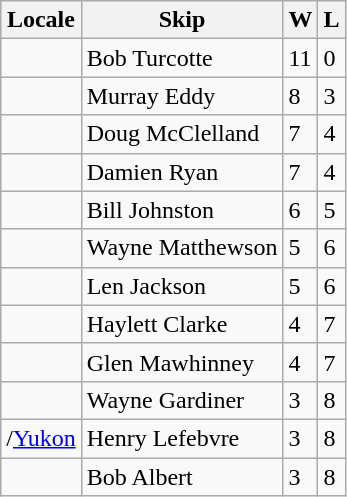<table class="wikitable" border="1">
<tr>
<th>Locale</th>
<th>Skip</th>
<th>W</th>
<th>L</th>
</tr>
<tr>
<td></td>
<td>Bob Turcotte</td>
<td>11</td>
<td>0</td>
</tr>
<tr>
<td></td>
<td>Murray Eddy</td>
<td>8</td>
<td>3</td>
</tr>
<tr>
<td></td>
<td>Doug McClelland</td>
<td>7</td>
<td>4</td>
</tr>
<tr>
<td></td>
<td>Damien Ryan</td>
<td>7</td>
<td>4</td>
</tr>
<tr>
<td></td>
<td>Bill Johnston</td>
<td>6</td>
<td>5</td>
</tr>
<tr>
<td></td>
<td>Wayne Matthewson</td>
<td>5</td>
<td>6</td>
</tr>
<tr>
<td></td>
<td>Len Jackson</td>
<td>5</td>
<td>6</td>
</tr>
<tr>
<td></td>
<td>Haylett Clarke</td>
<td>4</td>
<td>7</td>
</tr>
<tr>
<td></td>
<td>Glen Mawhinney</td>
<td>4</td>
<td>7</td>
</tr>
<tr>
<td></td>
<td>Wayne Gardiner</td>
<td>3</td>
<td>8</td>
</tr>
<tr>
<td>/<a href='#'>Yukon</a></td>
<td>Henry Lefebvre</td>
<td>3</td>
<td>8</td>
</tr>
<tr>
<td></td>
<td>Bob Albert</td>
<td>3</td>
<td>8</td>
</tr>
</table>
